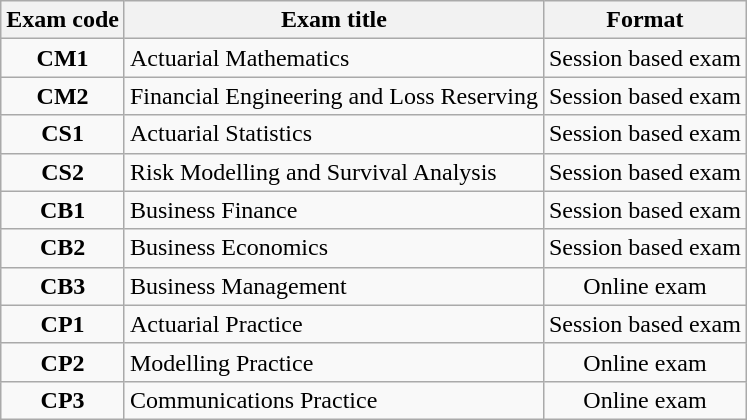<table class=wikitable style="text-align:center;">
<tr>
<th>Exam code</th>
<th>Exam title</th>
<th>Format</th>
</tr>
<tr>
<td><strong>CM1</strong></td>
<td align=left>Actuarial Mathematics</td>
<td>Session based exam</td>
</tr>
<tr>
<td><strong>CM2</strong></td>
<td align=left>Financial Engineering and Loss Reserving</td>
<td>Session based exam</td>
</tr>
<tr>
<td><strong>CS1</strong></td>
<td align=left>Actuarial Statistics</td>
<td>Session based exam</td>
</tr>
<tr>
<td><strong>CS2</strong></td>
<td align=left>Risk Modelling and Survival Analysis</td>
<td>Session based exam</td>
</tr>
<tr>
<td><strong>CB1</strong></td>
<td align=left>Business Finance</td>
<td>Session based exam</td>
</tr>
<tr>
<td><strong>CB2</strong></td>
<td align=left>Business Economics</td>
<td>Session based exam</td>
</tr>
<tr>
<td><strong>CB3</strong></td>
<td align=left>Business Management</td>
<td>Online exam</td>
</tr>
<tr>
<td><strong>CP1</strong></td>
<td align=left>Actuarial Practice</td>
<td>Session based exam</td>
</tr>
<tr>
<td><strong>CP2</strong></td>
<td align=left>Modelling Practice</td>
<td>Online exam</td>
</tr>
<tr>
<td><strong>CP3</strong></td>
<td align=left>Communications Practice</td>
<td>Online exam</td>
</tr>
</table>
